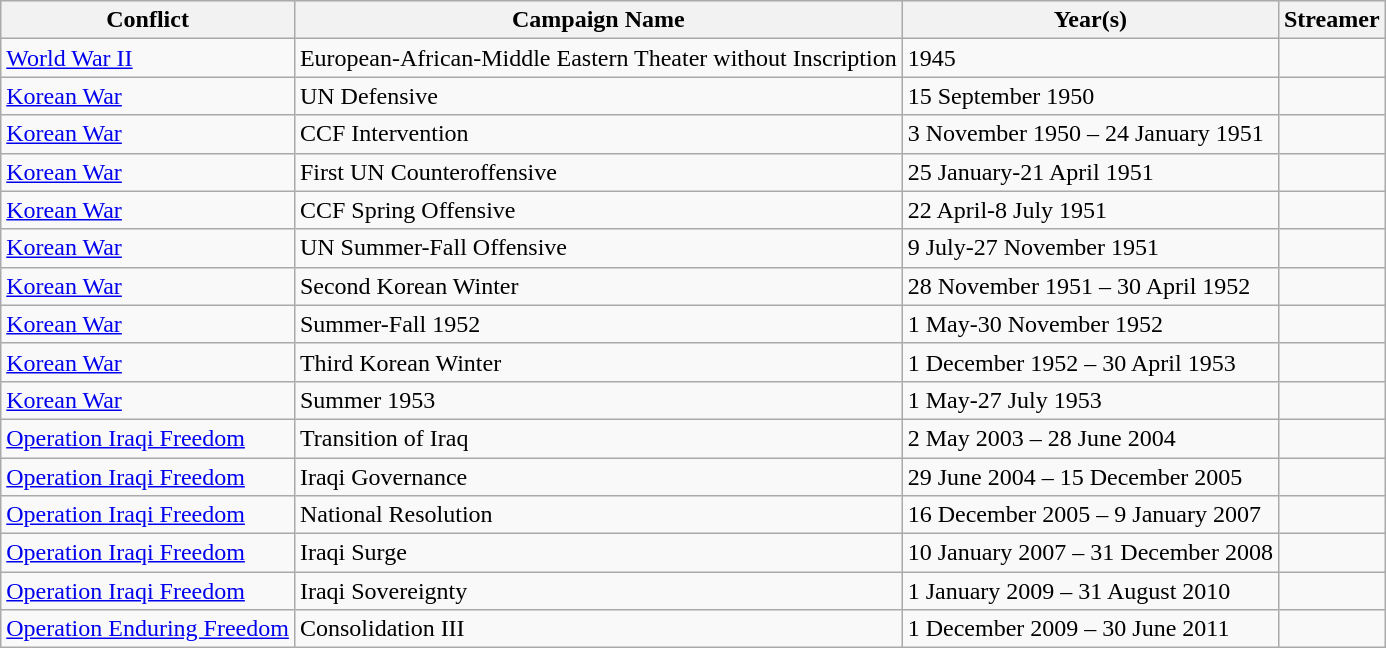<table class="wikitable mw-collapsible">
<tr style="background:#efefef;">
<th>Conflict</th>
<th>Campaign Name</th>
<th>Year(s)</th>
<th>Streamer</th>
</tr>
<tr>
<td><a href='#'>World War II</a></td>
<td>European-African-Middle Eastern Theater without Inscription</td>
<td>1945</td>
<td></td>
</tr>
<tr>
<td><a href='#'>Korean War</a></td>
<td>UN Defensive</td>
<td>15 September 1950</td>
<td></td>
</tr>
<tr>
<td><a href='#'>Korean War</a></td>
<td>CCF Intervention</td>
<td>3 November 1950 – 24 January 1951</td>
<td></td>
</tr>
<tr>
<td><a href='#'>Korean War</a></td>
<td>First UN Counteroffensive</td>
<td>25 January-21 April 1951</td>
<td></td>
</tr>
<tr>
<td><a href='#'>Korean War</a></td>
<td>CCF Spring Offensive</td>
<td>22 April-8 July 1951</td>
<td></td>
</tr>
<tr>
<td><a href='#'>Korean War</a></td>
<td>UN Summer-Fall Offensive</td>
<td>9 July-27 November 1951</td>
<td></td>
</tr>
<tr>
<td><a href='#'>Korean War</a></td>
<td>Second Korean Winter</td>
<td>28 November 1951 – 30 April 1952</td>
<td></td>
</tr>
<tr>
<td><a href='#'>Korean War</a></td>
<td>Summer-Fall 1952</td>
<td>1 May-30 November 1952</td>
<td></td>
</tr>
<tr>
<td><a href='#'>Korean War</a></td>
<td>Third Korean Winter</td>
<td>1 December 1952 – 30 April 1953</td>
<td></td>
</tr>
<tr>
<td><a href='#'>Korean War</a></td>
<td>Summer 1953</td>
<td>1 May-27 July 1953</td>
<td></td>
</tr>
<tr>
<td><a href='#'>Operation Iraqi Freedom</a></td>
<td>Transition of Iraq</td>
<td>2 May 2003 – 28 June 2004</td>
<td></td>
</tr>
<tr>
<td><a href='#'>Operation Iraqi Freedom</a></td>
<td>Iraqi Governance</td>
<td>29 June 2004 – 15 December 2005</td>
<td></td>
</tr>
<tr>
<td><a href='#'>Operation Iraqi Freedom</a></td>
<td>National Resolution</td>
<td>16 December 2005 – 9 January 2007</td>
<td></td>
</tr>
<tr>
<td><a href='#'>Operation Iraqi Freedom</a></td>
<td>Iraqi Surge</td>
<td>10 January 2007 – 31 December 2008</td>
<td></td>
</tr>
<tr>
<td><a href='#'>Operation Iraqi Freedom</a></td>
<td>Iraqi Sovereignty</td>
<td>1 January 2009 – 31 August 2010</td>
<td></td>
</tr>
<tr>
<td><a href='#'>Operation Enduring Freedom</a></td>
<td>Consolidation III</td>
<td>1 December 2009 – 30 June 2011</td>
<td></td>
</tr>
</table>
